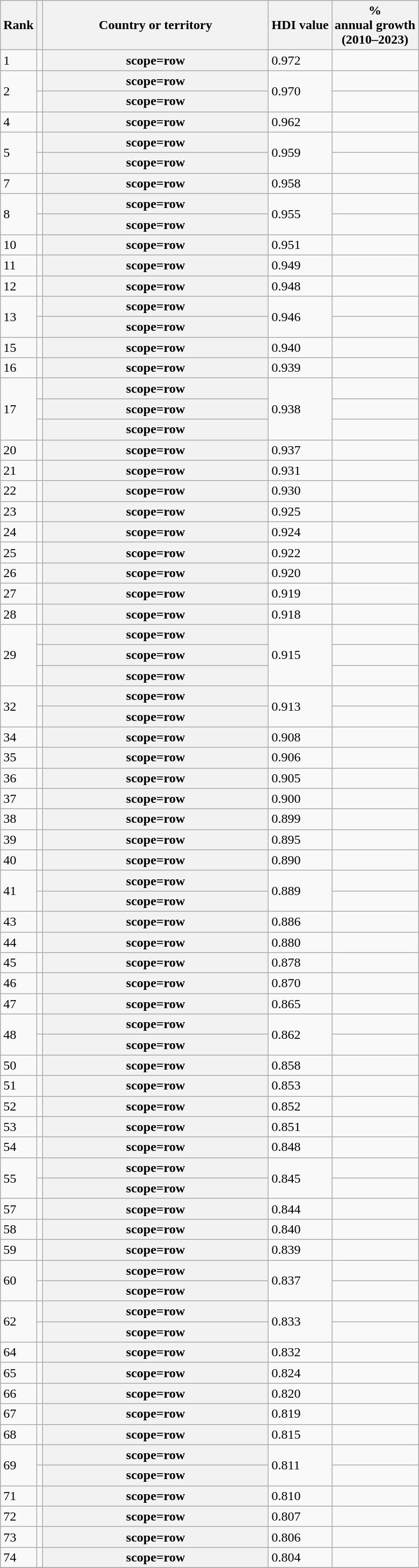<table class="wikitable plainrowheaders sortable sticky-header sort-under" >
<tr>
<th scope=col>Rank</th>
<th scope=col data-sort-type="number"></th>
<th scope=col style="width:17em;">Country or territory</th>
<th scope=col>HDI value</th>
<th scope=col data-sort-type="number">%<br>annual growth<br>(2010–2023)</th>
</tr>
<tr>
<td>1</td>
<td></td>
<th>scope=row  </th>
<td>0.972</td>
<td></td>
</tr>
<tr>
<td rowspan="2">2</td>
<td></td>
<th>scope=row  </th>
<td rowspan="2">0.970</td>
<td></td>
</tr>
<tr>
<td></td>
<th>scope=row  </th>
<td></td>
</tr>
<tr>
<td>4</td>
<td></td>
<th>scope=row  </th>
<td>0.962</td>
<td></td>
</tr>
<tr>
<td rowspan="2">5</td>
<td></td>
<th>scope=row  </th>
<td rowspan="2">0.959</td>
<td></td>
</tr>
<tr>
<td></td>
<th>scope=row  </th>
<td></td>
</tr>
<tr>
<td>7</td>
<td></td>
<th>scope=row  </th>
<td>0.958</td>
<td></td>
</tr>
<tr>
<td rowspan="2">8</td>
<td></td>
<th>scope=row  </th>
<td rowspan="2">0.955</td>
<td></td>
</tr>
<tr>
<td></td>
<th>scope=row  </th>
<td></td>
</tr>
<tr>
<td>10</td>
<td></td>
<th>scope=row  </th>
<td>0.951</td>
<td></td>
</tr>
<tr>
<td>11</td>
<td></td>
<th>scope=row  </th>
<td>0.949</td>
<td></td>
</tr>
<tr>
<td>12</td>
<td></td>
<th>scope=row  </th>
<td>0.948</td>
<td></td>
</tr>
<tr>
<td rowspan="2">13</td>
<td></td>
<th>scope=row  </th>
<td rowspan="2">0.946</td>
<td></td>
</tr>
<tr>
<td></td>
<th>scope=row  </th>
<td></td>
</tr>
<tr>
<td>15</td>
<td></td>
<th>scope=row  </th>
<td>0.940</td>
<td></td>
</tr>
<tr>
<td>16</td>
<td></td>
<th>scope=row  </th>
<td>0.939</td>
<td></td>
</tr>
<tr>
<td rowspan="3">17</td>
<td></td>
<th>scope=row  </th>
<td rowspan="3">0.938</td>
<td></td>
</tr>
<tr>
<td></td>
<th>scope=row  </th>
<td></td>
</tr>
<tr>
<td></td>
<th>scope=row  </th>
<td></td>
</tr>
<tr>
<td>20</td>
<td></td>
<th>scope=row  </th>
<td>0.937</td>
<td></td>
</tr>
<tr>
<td>21</td>
<td></td>
<th>scope=row  </th>
<td>0.931</td>
<td></td>
</tr>
<tr>
<td>22</td>
<td></td>
<th>scope=row  </th>
<td>0.930</td>
<td></td>
</tr>
<tr>
<td>23</td>
<td></td>
<th>scope=row  </th>
<td>0.925</td>
<td></td>
</tr>
<tr>
<td>24</td>
<td></td>
<th>scope=row  </th>
<td>0.924</td>
<td></td>
</tr>
<tr>
<td>25</td>
<td></td>
<th>scope=row  </th>
<td>0.922</td>
<td></td>
</tr>
<tr>
<td>26</td>
<td></td>
<th>scope=row  </th>
<td>0.920</td>
<td></td>
</tr>
<tr>
<td>27</td>
<td></td>
<th>scope=row  </th>
<td>0.919</td>
<td></td>
</tr>
<tr>
<td>28</td>
<td></td>
<th>scope=row  </th>
<td>0.918</td>
<td></td>
</tr>
<tr>
<td rowspan="3">29</td>
<td></td>
<th>scope=row  </th>
<td rowspan="3">0.915</td>
<td></td>
</tr>
<tr>
<td></td>
<th>scope=row  </th>
<td></td>
</tr>
<tr>
<td></td>
<th>scope=row  </th>
<td></td>
</tr>
<tr>
<td rowspan="2">32</td>
<td></td>
<th>scope=row  </th>
<td rowspan="2">0.913</td>
<td></td>
</tr>
<tr>
<td></td>
<th>scope=row  </th>
<td></td>
</tr>
<tr>
<td>34</td>
<td></td>
<th>scope=row  </th>
<td>0.908</td>
<td></td>
</tr>
<tr>
<td>35</td>
<td></td>
<th>scope=row  </th>
<td>0.906</td>
<td></td>
</tr>
<tr>
<td>36</td>
<td></td>
<th>scope=row  </th>
<td>0.905</td>
<td></td>
</tr>
<tr>
<td>37</td>
<td></td>
<th>scope=row  </th>
<td>0.900</td>
<td></td>
</tr>
<tr>
<td>38</td>
<td></td>
<th>scope=row  </th>
<td>0.899</td>
<td></td>
</tr>
<tr>
<td>39</td>
<td></td>
<th>scope=row  </th>
<td>0.895</td>
<td></td>
</tr>
<tr>
<td>40</td>
<td></td>
<th>scope=row  </th>
<td>0.890</td>
<td></td>
</tr>
<tr>
<td rowspan="2">41</td>
<td></td>
<th>scope=row  </th>
<td rowspan="2">0.889</td>
<td></td>
</tr>
<tr>
<td></td>
<th>scope=row  </th>
<td></td>
</tr>
<tr>
<td>43</td>
<td></td>
<th>scope=row  </th>
<td>0.886</td>
<td></td>
</tr>
<tr>
<td>44</td>
<td></td>
<th>scope=row  </th>
<td>0.880</td>
<td></td>
</tr>
<tr>
<td>45</td>
<td></td>
<th>scope=row  </th>
<td>0.878</td>
<td></td>
</tr>
<tr>
<td>46</td>
<td></td>
<th>scope=row  </th>
<td>0.870</td>
<td></td>
</tr>
<tr>
<td>47</td>
<td></td>
<th>scope=row  </th>
<td>0.865</td>
<td></td>
</tr>
<tr>
<td rowspan="2">48</td>
<td></td>
<th>scope=row  </th>
<td rowspan="2">0.862</td>
<td></td>
</tr>
<tr>
<td></td>
<th>scope=row  </th>
<td></td>
</tr>
<tr>
<td>50</td>
<td></td>
<th>scope=row  </th>
<td>0.858</td>
<td></td>
</tr>
<tr>
<td>51</td>
<td></td>
<th>scope=row  </th>
<td>0.853</td>
<td></td>
</tr>
<tr>
<td>52</td>
<td></td>
<th>scope=row  </th>
<td>0.852</td>
<td></td>
</tr>
<tr>
<td>53</td>
<td></td>
<th>scope=row  </th>
<td>0.851</td>
<td></td>
</tr>
<tr>
<td>54</td>
<td></td>
<th>scope=row  </th>
<td>0.848</td>
<td></td>
</tr>
<tr>
<td rowspan="2">55</td>
<td></td>
<th>scope=row  </th>
<td rowspan="2">0.845</td>
<td></td>
</tr>
<tr>
<td></td>
<th>scope=row  </th>
<td></td>
</tr>
<tr>
<td>57</td>
<td></td>
<th>scope=row  </th>
<td>0.844</td>
<td></td>
</tr>
<tr>
<td>58</td>
<td></td>
<th>scope=row  </th>
<td>0.840</td>
<td></td>
</tr>
<tr>
<td>59</td>
<td></td>
<th>scope=row  </th>
<td>0.839</td>
<td></td>
</tr>
<tr>
<td rowspan="2">60</td>
<td></td>
<th>scope=row  </th>
<td rowspan="2">0.837</td>
<td></td>
</tr>
<tr>
<td></td>
<th>scope=row  </th>
<td></td>
</tr>
<tr>
<td rowspan="2">62</td>
<td></td>
<th>scope=row  </th>
<td rowspan="2">0.833</td>
<td></td>
</tr>
<tr>
<td></td>
<th>scope=row  </th>
<td></td>
</tr>
<tr>
<td>64</td>
<td></td>
<th>scope=row  </th>
<td>0.832</td>
<td></td>
</tr>
<tr>
<td>65</td>
<td></td>
<th>scope=row  </th>
<td>0.824</td>
<td></td>
</tr>
<tr>
<td>66</td>
<td></td>
<th>scope=row  </th>
<td>0.820</td>
<td></td>
</tr>
<tr>
<td>67</td>
<td></td>
<th>scope=row  </th>
<td>0.819</td>
<td></td>
</tr>
<tr>
<td>68</td>
<td></td>
<th>scope=row  </th>
<td>0.815</td>
<td></td>
</tr>
<tr>
<td rowspan="2">69</td>
<td></td>
<th>scope=row  </th>
<td rowspan="2">0.811</td>
<td></td>
</tr>
<tr>
<td></td>
<th>scope=row  </th>
<td></td>
</tr>
<tr>
<td>71</td>
<td></td>
<th>scope=row  </th>
<td>0.810</td>
<td></td>
</tr>
<tr>
<td>72</td>
<td></td>
<th>scope=row  </th>
<td>0.807</td>
<td></td>
</tr>
<tr>
<td>73</td>
<td></td>
<th>scope=row  </th>
<td>0.806</td>
<td></td>
</tr>
<tr>
<td>74</td>
<td></td>
<th>scope=row  </th>
<td>0.804</td>
<td></td>
</tr>
<tr>
</tr>
</table>
